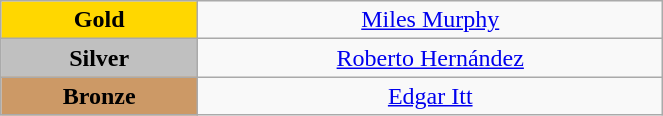<table class="wikitable" style="text-align:center; " width="35%">
<tr>
<td bgcolor="gold"><strong>Gold</strong></td>
<td><a href='#'>Miles Murphy</a><br>  <small><em></em></small></td>
</tr>
<tr>
<td bgcolor="silver"><strong>Silver</strong></td>
<td><a href='#'>Roberto Hernández</a><br>  <small><em></em></small></td>
</tr>
<tr>
<td bgcolor="CC9966"><strong>Bronze</strong></td>
<td><a href='#'>Edgar Itt</a><br>  <small><em></em></small></td>
</tr>
</table>
